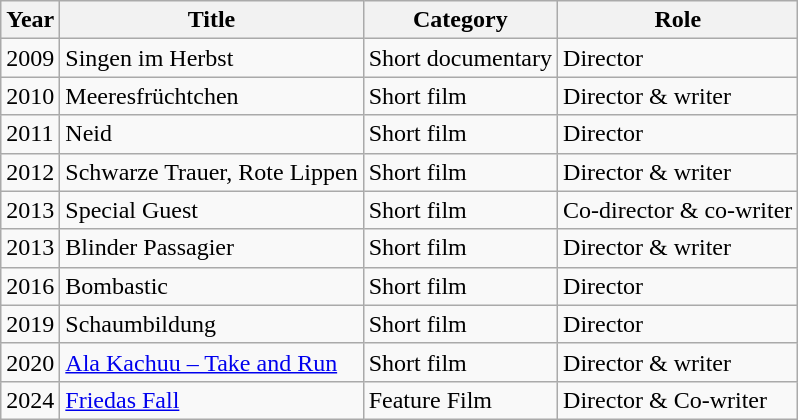<table class="wikitable">
<tr>
<th>Year</th>
<th>Title</th>
<th>Category</th>
<th>Role</th>
</tr>
<tr>
<td>2009</td>
<td>Singen im Herbst</td>
<td>Short documentary</td>
<td>Director</td>
</tr>
<tr>
<td>2010</td>
<td>Meeresfrüchtchen</td>
<td>Short film</td>
<td>Director & writer</td>
</tr>
<tr>
<td>2011</td>
<td>Neid</td>
<td>Short film</td>
<td>Director</td>
</tr>
<tr>
<td>2012</td>
<td>Schwarze Trauer, Rote Lippen</td>
<td>Short film</td>
<td>Director & writer</td>
</tr>
<tr>
<td>2013</td>
<td>Special Guest</td>
<td>Short film</td>
<td>Co-director & co-writer</td>
</tr>
<tr>
<td>2013</td>
<td>Blinder Passagier</td>
<td>Short film</td>
<td>Director & writer</td>
</tr>
<tr>
<td>2016</td>
<td>Bombastic</td>
<td>Short film</td>
<td>Director</td>
</tr>
<tr>
<td>2019</td>
<td>Schaumbildung</td>
<td>Short film</td>
<td>Director</td>
</tr>
<tr>
<td>2020</td>
<td><a href='#'>Ala Kachuu – Take and Run</a></td>
<td>Short film</td>
<td>Director & writer</td>
</tr>
<tr>
<td>2024</td>
<td><a href='#'>Friedas Fall</a></td>
<td>Feature Film</td>
<td>Director & Co-writer</td>
</tr>
</table>
